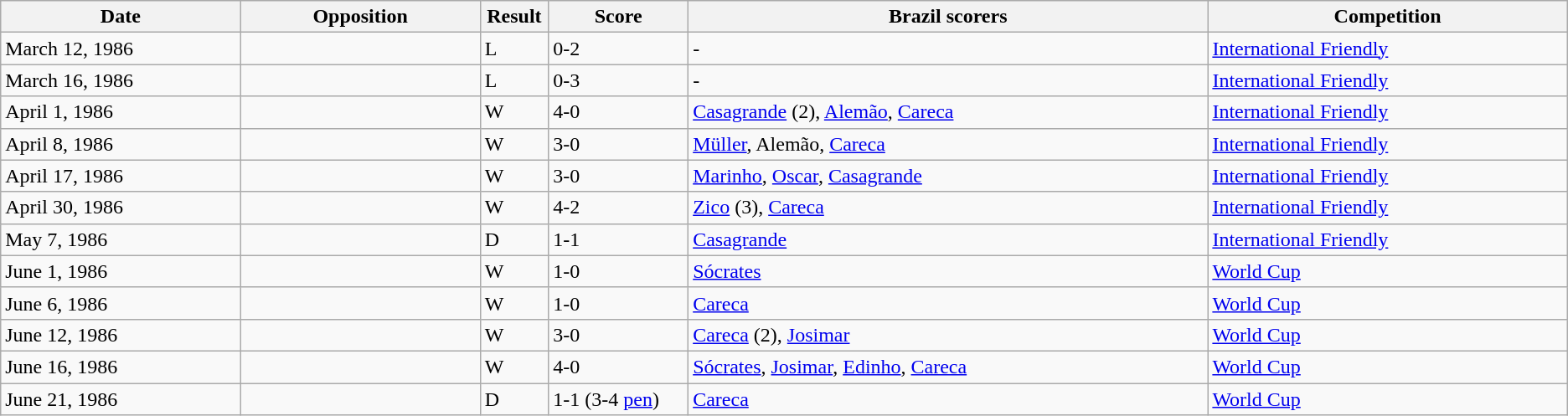<table class="wikitable" style="text-align: left;">
<tr>
<th width=12%>Date</th>
<th width=12%>Opposition</th>
<th width=1%>Result</th>
<th width=7%>Score</th>
<th width=26%>Brazil scorers</th>
<th width=18%>Competition</th>
</tr>
<tr>
<td>March 12, 1986</td>
<td></td>
<td>L</td>
<td>0-2</td>
<td>-</td>
<td><a href='#'>International Friendly</a></td>
</tr>
<tr>
<td>March 16, 1986</td>
<td></td>
<td>L</td>
<td>0-3</td>
<td>-</td>
<td><a href='#'>International Friendly</a></td>
</tr>
<tr>
<td>April 1, 1986</td>
<td></td>
<td>W</td>
<td>4-0</td>
<td><a href='#'>Casagrande</a> (2), <a href='#'>Alemão</a>, <a href='#'>Careca</a></td>
<td><a href='#'>International Friendly</a></td>
</tr>
<tr>
<td>April 8, 1986</td>
<td></td>
<td>W</td>
<td>3-0</td>
<td><a href='#'>Müller</a>, Alemão, <a href='#'>Careca</a></td>
<td><a href='#'>International Friendly</a></td>
</tr>
<tr>
<td>April 17, 1986</td>
<td></td>
<td>W</td>
<td>3-0</td>
<td><a href='#'>Marinho</a>, <a href='#'>Oscar</a>, <a href='#'>Casagrande</a></td>
<td><a href='#'>International Friendly</a></td>
</tr>
<tr>
<td>April 30, 1986</td>
<td></td>
<td>W</td>
<td>4-2</td>
<td><a href='#'>Zico</a> (3), <a href='#'>Careca</a></td>
<td><a href='#'>International Friendly</a></td>
</tr>
<tr>
<td>May 7, 1986</td>
<td></td>
<td>D</td>
<td>1-1</td>
<td><a href='#'>Casagrande</a></td>
<td><a href='#'>International Friendly</a></td>
</tr>
<tr>
<td>June 1, 1986</td>
<td></td>
<td>W</td>
<td>1-0</td>
<td><a href='#'>Sócrates</a></td>
<td><a href='#'>World Cup</a></td>
</tr>
<tr>
<td>June 6, 1986</td>
<td></td>
<td>W</td>
<td>1-0</td>
<td><a href='#'>Careca</a></td>
<td><a href='#'>World Cup</a></td>
</tr>
<tr>
<td>June 12, 1986</td>
<td></td>
<td>W</td>
<td>3-0</td>
<td><a href='#'>Careca</a> (2), <a href='#'>Josimar</a></td>
<td><a href='#'>World Cup</a></td>
</tr>
<tr>
<td>June 16, 1986</td>
<td></td>
<td>W</td>
<td>4-0</td>
<td><a href='#'>Sócrates</a>, <a href='#'>Josimar</a>, <a href='#'>Edinho</a>, <a href='#'>Careca</a></td>
<td><a href='#'>World Cup</a></td>
</tr>
<tr>
<td>June 21, 1986</td>
<td></td>
<td>D</td>
<td>1-1 (3-4 <a href='#'>pen</a>)</td>
<td><a href='#'>Careca</a></td>
<td><a href='#'>World Cup</a></td>
</tr>
</table>
